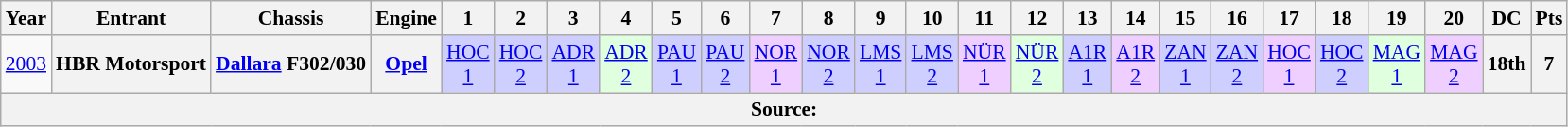<table class="wikitable" style="text-align:center; font-size:90%">
<tr>
<th>Year</th>
<th>Entrant</th>
<th>Chassis</th>
<th>Engine</th>
<th>1</th>
<th>2</th>
<th>3</th>
<th>4</th>
<th>5</th>
<th>6</th>
<th>7</th>
<th>8</th>
<th>9</th>
<th>10</th>
<th>11</th>
<th>12</th>
<th>13</th>
<th>14</th>
<th>15</th>
<th>16</th>
<th>17</th>
<th>18</th>
<th>19</th>
<th>20</th>
<th>DC</th>
<th>Pts</th>
</tr>
<tr>
<td><a href='#'>2003</a></td>
<th>HBR Motorsport</th>
<th><a href='#'>Dallara</a> F302/030</th>
<th><a href='#'>Opel</a></th>
<td style="background:#CFCFFF;"><a href='#'>HOC<br>1</a><br></td>
<td style="background:#CFCFFF;"><a href='#'>HOC<br>2</a><br></td>
<td style="background:#CFCFFF;"><a href='#'>ADR<br>1</a><br></td>
<td style="background:#DFFFDF;"><a href='#'>ADR<br>2</a><br></td>
<td style="background:#CFCFFF;"><a href='#'>PAU<br>1</a><br></td>
<td style="background:#CFCFFF;"><a href='#'>PAU<br>2</a><br></td>
<td style="background:#EFCFFF;"><a href='#'>NOR<br>1</a><br></td>
<td style="background:#CFCFFF;"><a href='#'>NOR<br>2</a><br></td>
<td style="background:#CFCFFF;"><a href='#'>LMS<br>1</a><br></td>
<td style="background:#CFCFFF;"><a href='#'>LMS<br>2</a><br></td>
<td style="background:#EFCFFF;"><a href='#'>NÜR<br>1</a><br></td>
<td style="background:#DFFFDF;"><a href='#'>NÜR<br>2</a><br></td>
<td style="background:#CFCFFF;"><a href='#'>A1R<br>1</a><br></td>
<td style="background:#EFCFFF;"><a href='#'>A1R<br>2</a><br></td>
<td style="background:#CFCFFF;"><a href='#'>ZAN<br>1</a><br></td>
<td style="background:#CFCFFF;"><a href='#'>ZAN<br>2</a><br></td>
<td style="background:#EFCFFF;"><a href='#'>HOC<br>1</a><br></td>
<td style="background:#CFCFFF;"><a href='#'>HOC<br>2</a><br></td>
<td style="background:#DFFFDF;"><a href='#'>MAG<br>1</a><br></td>
<td style="background:#EFCFFF;"><a href='#'>MAG<br>2</a><br></td>
<th>18th</th>
<th>7</th>
</tr>
<tr>
<th colspan="26">Source:</th>
</tr>
</table>
